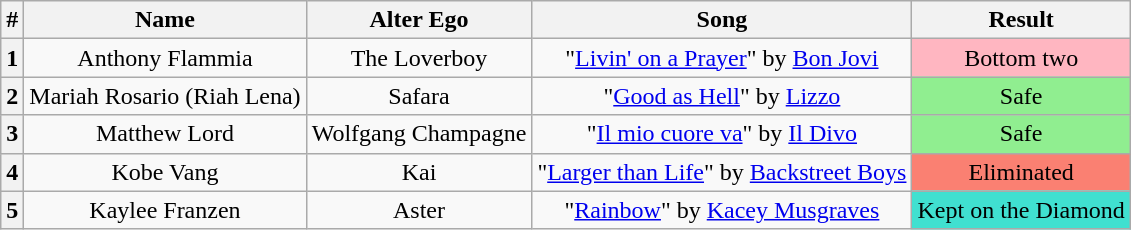<table class="wikitable plainrowheaders" style="text-align: center;">
<tr>
<th>#</th>
<th>Name</th>
<th>Alter Ego</th>
<th>Song</th>
<th>Result</th>
</tr>
<tr>
<th>1</th>
<td>Anthony Flammia</td>
<td>The Loverboy</td>
<td>"<a href='#'>Livin' on a Prayer</a>" by <a href='#'>Bon Jovi</a></td>
<td bgcolor=lightpink>Bottom two</td>
</tr>
<tr>
<th>2</th>
<td>Mariah Rosario (Riah Lena)</td>
<td>Safara</td>
<td>"<a href='#'>Good as Hell</a>" by <a href='#'>Lizzo</a></td>
<td bgcolor=lightgreen>Safe</td>
</tr>
<tr>
<th>3</th>
<td>Matthew Lord</td>
<td>Wolfgang Champagne</td>
<td>"<a href='#'>Il mio cuore va</a>" by <a href='#'>Il Divo</a></td>
<td bgcolor=lightgreen>Safe</td>
</tr>
<tr>
<th>4</th>
<td>Kobe Vang</td>
<td>Kai</td>
<td>"<a href='#'>Larger than Life</a>" by <a href='#'>Backstreet Boys</a></td>
<td bgcolor=salmon>Eliminated</td>
</tr>
<tr>
<th>5</th>
<td>Kaylee Franzen</td>
<td>Aster</td>
<td>"<a href='#'>Rainbow</a>" by <a href='#'>Kacey Musgraves</a></td>
<td bgcolor=turquoise>Kept on the Diamond</td>
</tr>
</table>
